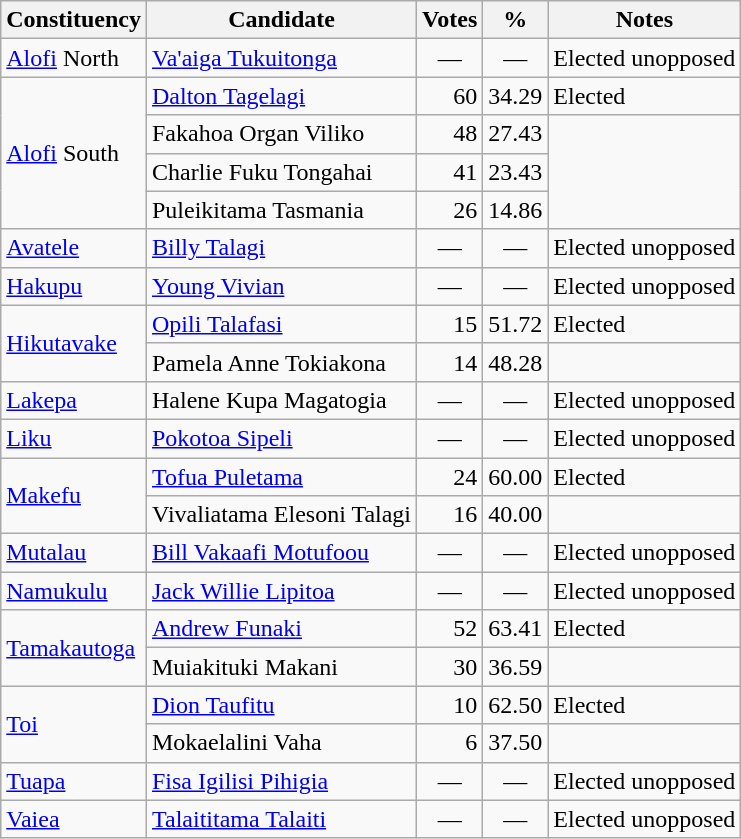<table class="wikitable">
<tr>
<th>Constituency</th>
<th>Candidate</th>
<th>Votes</th>
<th>%</th>
<th>Notes</th>
</tr>
<tr>
<td><a href='#'>Alofi</a> North</td>
<td><a href='#'>Va'aiga Tukuitonga</a></td>
<td align=center>—</td>
<td align=center>—</td>
<td>Elected unopposed</td>
</tr>
<tr>
<td rowspan=4><a href='#'>Alofi</a> South</td>
<td><a href='#'>Dalton Tagelagi</a></td>
<td align=right>60</td>
<td align=right>34.29</td>
<td>Elected</td>
</tr>
<tr>
<td>Fakahoa Organ Viliko</td>
<td align=right>48</td>
<td align=right>27.43</td>
</tr>
<tr>
<td>Charlie Fuku Tongahai</td>
<td align=right>41</td>
<td align=right>23.43</td>
</tr>
<tr>
<td>Puleikitama Tasmania</td>
<td align=right>26</td>
<td align=right>14.86</td>
</tr>
<tr>
<td><a href='#'>Avatele</a></td>
<td><a href='#'>Billy Talagi</a></td>
<td align=center>—</td>
<td align=center>—</td>
<td>Elected unopposed</td>
</tr>
<tr>
<td><a href='#'>Hakupu</a></td>
<td><a href='#'>Young Vivian</a></td>
<td align=center>—</td>
<td align=center>—</td>
<td>Elected unopposed</td>
</tr>
<tr>
<td rowspan=2><a href='#'>Hikutavake</a></td>
<td><a href='#'>Opili Talafasi</a></td>
<td align=right>15</td>
<td align=right>51.72</td>
<td>Elected</td>
</tr>
<tr>
<td>Pamela Anne Tokiakona</td>
<td align=right>14</td>
<td align=right>48.28</td>
</tr>
<tr>
<td><a href='#'>Lakepa</a></td>
<td>Halene Kupa Magatogia</td>
<td align=center>—</td>
<td align=center>—</td>
<td>Elected unopposed</td>
</tr>
<tr>
<td><a href='#'>Liku</a></td>
<td><a href='#'>Pokotoa Sipeli</a></td>
<td align=center>—</td>
<td align=center>—</td>
<td>Elected unopposed</td>
</tr>
<tr>
<td rowspan=2><a href='#'>Makefu</a></td>
<td><a href='#'>Tofua Puletama</a></td>
<td align=right>24</td>
<td align=right>60.00</td>
<td>Elected</td>
</tr>
<tr>
<td>Vivaliatama Elesoni Talagi</td>
<td align=right>16</td>
<td align=right>40.00</td>
</tr>
<tr>
<td><a href='#'>Mutalau</a></td>
<td><a href='#'>Bill Vakaafi Motufoou</a></td>
<td align=center>—</td>
<td align=center>—</td>
<td>Elected unopposed</td>
</tr>
<tr>
<td><a href='#'>Namukulu</a></td>
<td><a href='#'>Jack Willie Lipitoa</a></td>
<td align=center>—</td>
<td align=center>—</td>
<td>Elected unopposed</td>
</tr>
<tr>
<td rowspan=2><a href='#'>Tamakautoga</a></td>
<td><a href='#'>Andrew Funaki</a></td>
<td align=right>52</td>
<td align=right>63.41</td>
<td>Elected</td>
</tr>
<tr>
<td>Muiakituki Makani</td>
<td align=right>30</td>
<td align=right>36.59</td>
</tr>
<tr>
<td rowspan=2><a href='#'>Toi</a></td>
<td><a href='#'>Dion Taufitu</a></td>
<td align=right>10</td>
<td align=right>62.50</td>
<td>Elected</td>
</tr>
<tr>
<td>Mokaelalini Vaha</td>
<td align=right>6</td>
<td align=right>37.50</td>
</tr>
<tr>
<td><a href='#'>Tuapa</a></td>
<td><a href='#'>Fisa Igilisi Pihigia</a></td>
<td align=center>—</td>
<td align=center>—</td>
<td>Elected unopposed</td>
</tr>
<tr>
<td><a href='#'>Vaiea</a></td>
<td><a href='#'>Talaititama Talaiti</a></td>
<td align=center>—</td>
<td align=center>—</td>
<td>Elected unopposed</td>
</tr>
</table>
